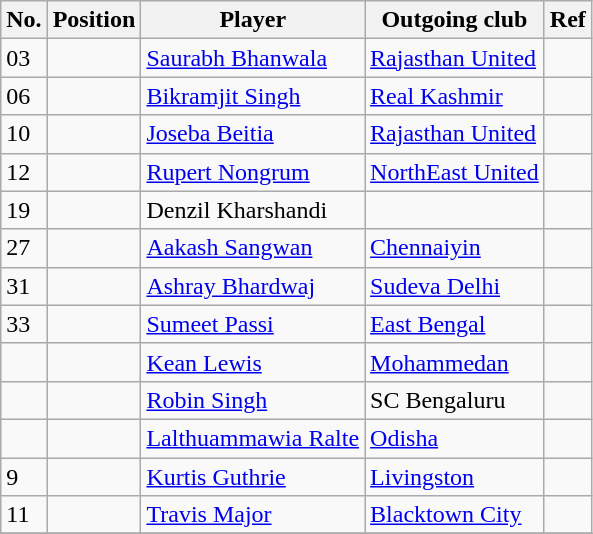<table class="wikitable plainrowheaders" style="text-align:center; text-align:left">
<tr>
<th>No.</th>
<th scope="col">Position</th>
<th scope="col">Player</th>
<th scope="col">Outgoing club</th>
<th scope="col">Ref</th>
</tr>
<tr>
<td>03</td>
<td></td>
<td> <a href='#'>Saurabh Bhanwala</a></td>
<td> <a href='#'>Rajasthan United</a></td>
<td></td>
</tr>
<tr>
<td>06</td>
<td></td>
<td> <a href='#'>Bikramjit Singh</a></td>
<td> <a href='#'>Real Kashmir</a></td>
<td></td>
</tr>
<tr>
<td>10</td>
<td></td>
<td> <a href='#'>Joseba Beitia</a></td>
<td> <a href='#'>Rajasthan United</a></td>
<td></td>
</tr>
<tr>
<td>12</td>
<td></td>
<td> <a href='#'>Rupert Nongrum</a></td>
<td> <a href='#'>NorthEast United</a></td>
<td></td>
</tr>
<tr>
<td>19</td>
<td></td>
<td> Denzil Kharshandi</td>
<td></td>
<td></td>
</tr>
<tr>
<td>27</td>
<td></td>
<td> <a href='#'>Aakash Sangwan</a></td>
<td> <a href='#'>Chennaiyin</a></td>
<td></td>
</tr>
<tr>
<td>31</td>
<td></td>
<td> <a href='#'>Ashray Bhardwaj</a></td>
<td> <a href='#'>Sudeva Delhi</a></td>
<td></td>
</tr>
<tr>
<td>33</td>
<td></td>
<td> <a href='#'>Sumeet Passi</a></td>
<td> <a href='#'>East Bengal</a></td>
<td></td>
</tr>
<tr>
<td></td>
<td></td>
<td> <a href='#'>Kean Lewis</a></td>
<td> <a href='#'>Mohammedan</a></td>
<td></td>
</tr>
<tr>
<td></td>
<td></td>
<td> <a href='#'>Robin Singh</a></td>
<td> SC Bengaluru</td>
<td></td>
</tr>
<tr>
<td></td>
<td></td>
<td> <a href='#'>Lalthuammawia Ralte</a></td>
<td> <a href='#'>Odisha</a></td>
<td></td>
</tr>
<tr>
<td>9</td>
<td></td>
<td> <a href='#'>Kurtis Guthrie</a></td>
<td> <a href='#'>Livingston</a></td>
<td></td>
</tr>
<tr>
<td>11</td>
<td></td>
<td> <a href='#'>Travis Major</a></td>
<td> <a href='#'>Blacktown City</a></td>
<td></td>
</tr>
<tr>
</tr>
</table>
